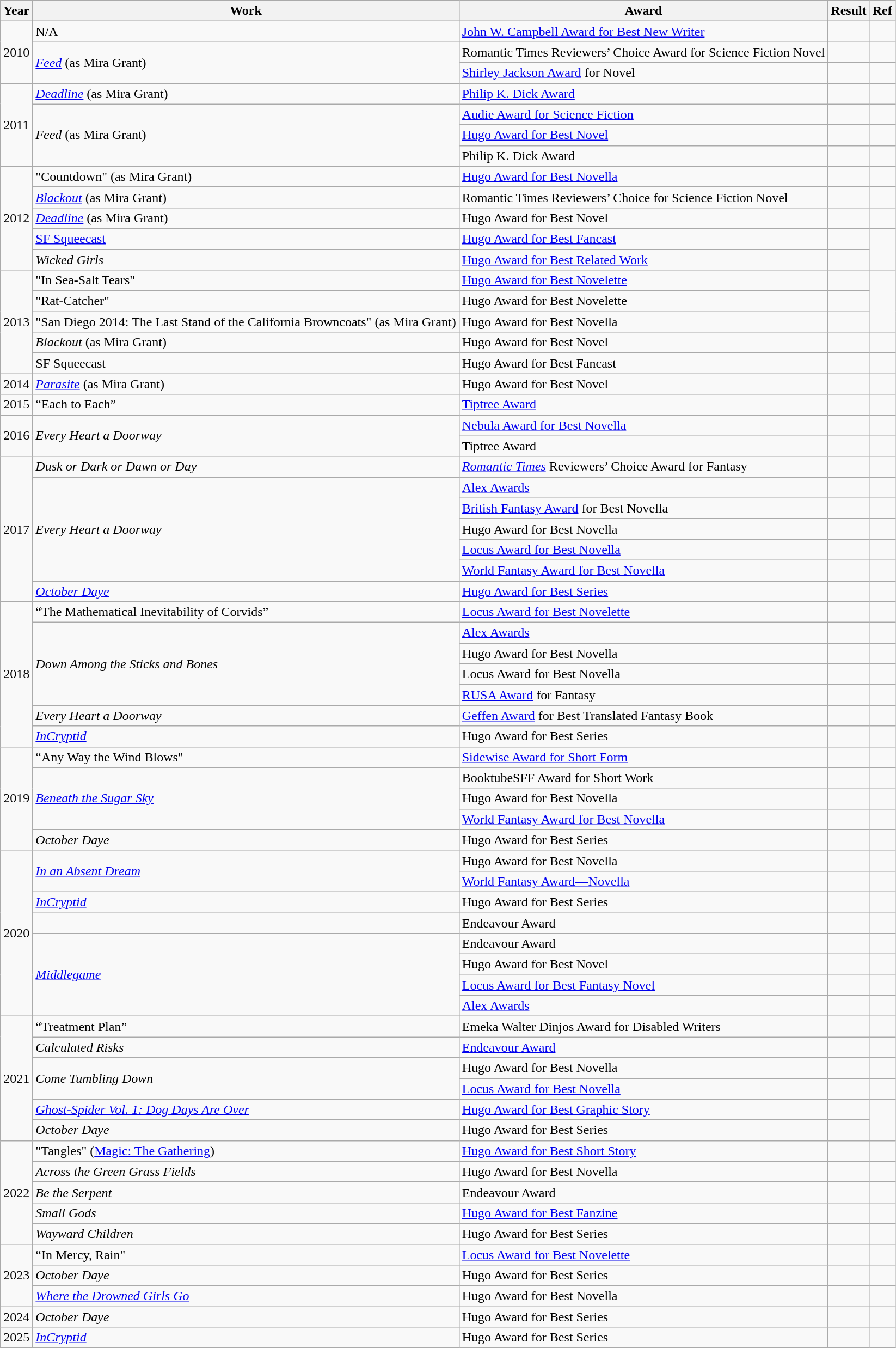<table class="wikitable sortable mw-collapsible">
<tr>
<th>Year</th>
<th>Work</th>
<th>Award</th>
<th>Result</th>
<th>Ref</th>
</tr>
<tr>
<td rowspan="3">2010</td>
<td>N/A</td>
<td><a href='#'>John W. Campbell Award for Best New Writer</a></td>
<td></td>
<td></td>
</tr>
<tr>
<td rowspan="2"><em><a href='#'>Feed</a></em> (as Mira Grant)</td>
<td>Romantic Times Reviewers’ Choice Award for Science Fiction Novel</td>
<td></td>
<td></td>
</tr>
<tr>
<td><a href='#'>Shirley Jackson Award</a> for Novel</td>
<td></td>
<td></td>
</tr>
<tr>
<td rowspan="4">2011</td>
<td><em><a href='#'>Deadline</a></em> (as Mira Grant)</td>
<td><a href='#'>Philip K. Dick Award</a></td>
<td></td>
<td></td>
</tr>
<tr>
<td rowspan="3"><em>Feed</em> (as Mira Grant)</td>
<td><a href='#'>Audie Award for Science Fiction</a></td>
<td></td>
<td></td>
</tr>
<tr>
<td><a href='#'>Hugo Award for Best Novel</a></td>
<td></td>
<td></td>
</tr>
<tr>
<td>Philip K. Dick Award</td>
<td></td>
<td></td>
</tr>
<tr>
<td rowspan="5">2012</td>
<td>"Countdown" (as Mira Grant)</td>
<td><a href='#'>Hugo Award for Best Novella</a></td>
<td></td>
<td></td>
</tr>
<tr>
<td><em><a href='#'>Blackout</a></em> (as Mira Grant)</td>
<td>Romantic Times Reviewers’ Choice for Science Fiction Novel</td>
<td></td>
<td></td>
</tr>
<tr>
<td><em><a href='#'>Deadline</a></em> (as Mira Grant)</td>
<td>Hugo Award for Best Novel</td>
<td></td>
<td></td>
</tr>
<tr>
<td><a href='#'>SF Squeecast</a></td>
<td><a href='#'>Hugo Award for Best Fancast</a></td>
<td></td>
<td rowspan="2"></td>
</tr>
<tr>
<td><em>Wicked Girls</em></td>
<td><a href='#'>Hugo Award for Best Related Work</a></td>
<td></td>
</tr>
<tr>
<td rowspan="5">2013</td>
<td>"In Sea-Salt Tears"</td>
<td><a href='#'>Hugo Award for Best Novelette</a></td>
<td></td>
<td rowspan="3"></td>
</tr>
<tr>
<td>"Rat-Catcher"</td>
<td>Hugo Award for Best Novelette</td>
<td></td>
</tr>
<tr>
<td>"San Diego 2014: The Last Stand of the California Browncoats" (as Mira Grant)</td>
<td>Hugo Award for Best Novella</td>
<td></td>
</tr>
<tr>
<td><em>Blackout</em> (as Mira Grant)</td>
<td>Hugo Award for Best Novel</td>
<td></td>
<td></td>
</tr>
<tr>
<td>SF Squeecast</td>
<td>Hugo Award for Best Fancast</td>
<td></td>
<td></td>
</tr>
<tr>
<td>2014</td>
<td><em><a href='#'>Parasite</a></em> (as Mira Grant)</td>
<td>Hugo Award for Best Novel</td>
<td></td>
<td></td>
</tr>
<tr>
<td>2015</td>
<td>“Each to Each”</td>
<td><a href='#'>Tiptree Award</a></td>
<td></td>
<td></td>
</tr>
<tr>
<td rowspan="2">2016</td>
<td rowspan="2"><em>Every Heart a Doorway</em></td>
<td><a href='#'>Nebula Award for Best Novella</a></td>
<td></td>
<td></td>
</tr>
<tr>
<td>Tiptree Award</td>
<td></td>
<td></td>
</tr>
<tr>
<td rowspan="7">2017</td>
<td><em>Dusk or Dark or Dawn or Day</em></td>
<td><em><a href='#'>Romantic Times</a></em> Reviewers’ Choice Award for Fantasy</td>
<td></td>
<td></td>
</tr>
<tr>
<td rowspan="5"><em>Every Heart a Doorway</em></td>
<td><a href='#'>Alex Awards</a></td>
<td></td>
<td></td>
</tr>
<tr>
<td><a href='#'>British Fantasy Award</a> for Best Novella</td>
<td></td>
<td></td>
</tr>
<tr>
<td>Hugo Award for Best Novella</td>
<td></td>
<td></td>
</tr>
<tr>
<td><a href='#'>Locus Award for Best Novella</a></td>
<td></td>
<td></td>
</tr>
<tr>
<td><a href='#'>World Fantasy Award for Best Novella</a></td>
<td></td>
<td></td>
</tr>
<tr>
<td><em><a href='#'>October Daye</a></em></td>
<td><a href='#'>Hugo Award for Best Series</a></td>
<td></td>
<td></td>
</tr>
<tr>
<td rowspan="7">2018</td>
<td>“The Mathematical Inevitability of Corvids”</td>
<td><a href='#'>Locus Award for Best Novelette</a></td>
<td></td>
<td></td>
</tr>
<tr>
<td rowspan="4"><em>Down Among the Sticks and Bones</em></td>
<td><a href='#'>Alex Awards</a></td>
<td></td>
<td></td>
</tr>
<tr>
<td>Hugo Award for Best Novella</td>
<td></td>
<td></td>
</tr>
<tr>
<td>Locus Award for Best Novella</td>
<td></td>
<td></td>
</tr>
<tr>
<td><a href='#'>RUSA Award</a> for Fantasy</td>
<td></td>
<td></td>
</tr>
<tr>
<td><em>Every Heart a Doorway</em></td>
<td><a href='#'>Geffen Award</a> for Best Translated Fantasy Book</td>
<td></td>
<td></td>
</tr>
<tr>
<td><em><a href='#'>InCryptid</a></em></td>
<td>Hugo Award for Best Series</td>
<td></td>
<td></td>
</tr>
<tr>
<td rowspan="5">2019</td>
<td>“Any Way the Wind Blows"</td>
<td><a href='#'>Sidewise Award for Short Form</a></td>
<td></td>
<td></td>
</tr>
<tr>
<td rowspan="3"><em><a href='#'>Beneath the Sugar Sky</a></em></td>
<td>BooktubeSFF Award for Short Work</td>
<td></td>
<td></td>
</tr>
<tr>
<td>Hugo Award for Best Novella</td>
<td></td>
<td></td>
</tr>
<tr>
<td><a href='#'>World Fantasy Award for Best Novella</a></td>
<td></td>
<td></td>
</tr>
<tr>
<td><em>October Daye</em></td>
<td>Hugo Award for Best Series</td>
<td></td>
<td></td>
</tr>
<tr>
<td rowspan="8">2020</td>
<td rowspan="2"><em><a href='#'>In an Absent Dream</a></em></td>
<td>Hugo Award for Best Novella</td>
<td></td>
<td></td>
</tr>
<tr>
<td><a href='#'>World Fantasy Award—Novella</a></td>
<td></td>
<td></td>
</tr>
<tr>
<td><em><a href='#'>InCryptid</a></em></td>
<td>Hugo Award for Best Series</td>
<td></td>
<td></td>
</tr>
<tr>
<td></td>
<td>Endeavour Award</td>
<td></td>
<td></td>
</tr>
<tr>
<td rowspan="4"><em><a href='#'>Middlegame</a></em></td>
<td>Endeavour Award</td>
<td></td>
<td></td>
</tr>
<tr>
<td>Hugo Award for Best Novel</td>
<td></td>
<td></td>
</tr>
<tr>
<td><a href='#'>Locus Award for Best Fantasy Novel</a></td>
<td></td>
<td></td>
</tr>
<tr>
<td><a href='#'>Alex Awards</a></td>
<td></td>
<td></td>
</tr>
<tr>
<td rowspan="6">2021</td>
<td>“Treatment Plan”</td>
<td>Emeka Walter Dinjos Award for Disabled Writers</td>
<td></td>
<td></td>
</tr>
<tr>
<td><em>Calculated Risks</em></td>
<td><a href='#'>Endeavour Award</a></td>
<td></td>
<td></td>
</tr>
<tr>
<td rowspan="2"><em>Come Tumbling Down</em></td>
<td>Hugo Award for Best Novella</td>
<td></td>
<td></td>
</tr>
<tr>
<td><a href='#'>Locus Award for Best Novella</a></td>
<td></td>
<td></td>
</tr>
<tr>
<td><em><a href='#'>Ghost-Spider Vol. 1: Dog Days Are Over</a></em></td>
<td><a href='#'>Hugo Award for Best Graphic Story</a></td>
<td></td>
<td rowspan="2"></td>
</tr>
<tr>
<td><em>October Daye</em></td>
<td>Hugo Award for Best Series</td>
<td></td>
</tr>
<tr>
<td rowspan="5">2022</td>
<td>"Tangles" (<a href='#'>Magic: The Gathering</a>)</td>
<td><a href='#'>Hugo Award for Best Short Story</a></td>
<td></td>
<td></td>
</tr>
<tr>
<td><em>Across the Green Grass Fields</em></td>
<td>Hugo Award for Best Novella</td>
<td></td>
<td></td>
</tr>
<tr>
<td><em>Be the Serpent</em></td>
<td>Endeavour Award</td>
<td></td>
<td></td>
</tr>
<tr>
<td><em>Small Gods</em></td>
<td><a href='#'>Hugo Award for Best Fanzine</a></td>
<td></td>
<td></td>
</tr>
<tr>
<td><em>Wayward Children</em></td>
<td>Hugo Award for Best Series</td>
<td></td>
<td></td>
</tr>
<tr>
<td rowspan="3">2023</td>
<td>“In Mercy, Rain"</td>
<td><a href='#'>Locus Award for Best Novelette</a></td>
<td></td>
<td></td>
</tr>
<tr>
<td><em>October Daye</em></td>
<td>Hugo Award for Best Series</td>
<td></td>
<td></td>
</tr>
<tr>
<td><em><a href='#'>Where the Drowned Girls Go</a></em></td>
<td>Hugo Award for Best Novella</td>
<td></td>
<td></td>
</tr>
<tr>
<td>2024</td>
<td><em>October Daye</em></td>
<td>Hugo Award for Best Series</td>
<td></td>
<td></td>
</tr>
<tr>
<td>2025</td>
<td><em><a href='#'>InCryptid</a></em></td>
<td>Hugo Award for Best Series</td>
<td></td>
<td></td>
</tr>
</table>
